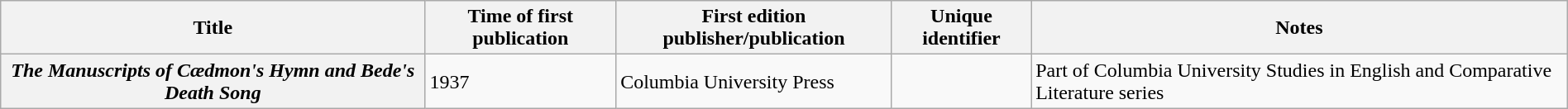<table class="wikitable sortable plainrowheaders" style="margin-right: 0;">
<tr>
<th scope="col" class="unsortable">Title</th>
<th scope="col">Time of first publication</th>
<th scope="col" class="unsortable">First edition publisher/publication</th>
<th scope="col" class="unsortable">Unique identifier</th>
<th scope="col" class="unsortable">Notes</th>
</tr>
<tr>
<th scope="row"><em>The Manuscripts of Cædmon's Hymn and Bede's Death Song</em></th>
<td>1937</td>
<td>Columbia University Press</td>
<td></td>
<td>Part of Columbia University Studies in English and Comparative Literature series</td>
</tr>
</table>
